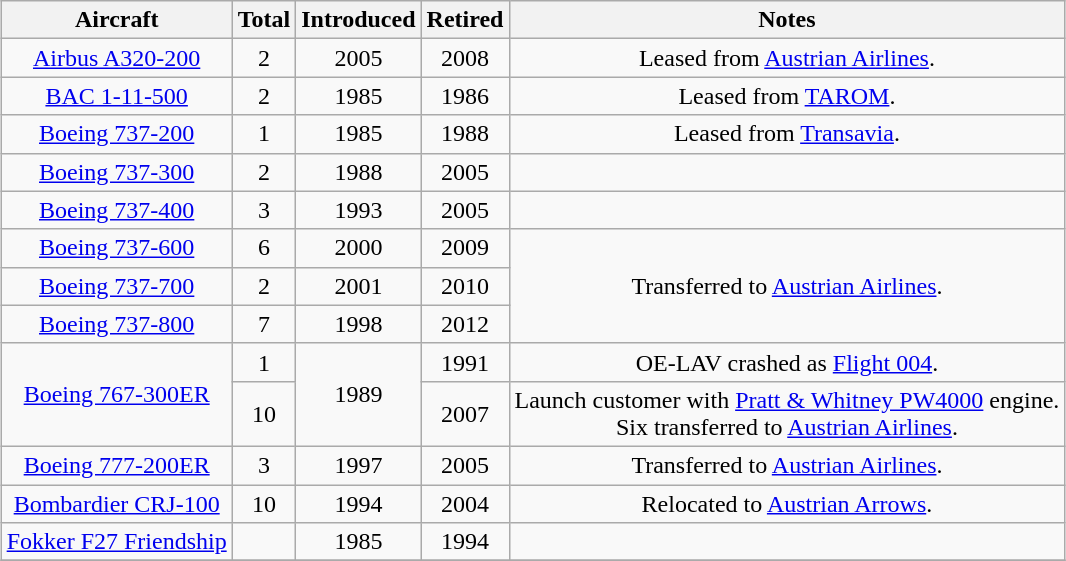<table class="wikitable" style="border-collapse:collapse; text-align:center; margin:auto;">
<tr>
<th>Aircraft</th>
<th>Total</th>
<th>Introduced</th>
<th>Retired</th>
<th>Notes</th>
</tr>
<tr>
<td><a href='#'>Airbus A320-200</a></td>
<td>2</td>
<td>2005</td>
<td>2008</td>
<td>Leased from <a href='#'>Austrian Airlines</a>.</td>
</tr>
<tr>
<td><a href='#'>BAC 1-11-500</a></td>
<td>2</td>
<td>1985</td>
<td>1986</td>
<td>Leased from <a href='#'>TAROM</a>.</td>
</tr>
<tr>
<td><a href='#'>Boeing 737-200</a></td>
<td>1</td>
<td>1985</td>
<td>1988</td>
<td>Leased from <a href='#'>Transavia</a>.</td>
</tr>
<tr>
<td><a href='#'>Boeing 737-300</a></td>
<td>2</td>
<td>1988</td>
<td>2005</td>
<td></td>
</tr>
<tr>
<td><a href='#'>Boeing 737-400</a></td>
<td>3</td>
<td>1993</td>
<td>2005</td>
<td></td>
</tr>
<tr>
<td><a href='#'>Boeing 737-600</a></td>
<td>6</td>
<td>2000</td>
<td>2009</td>
<td rowspan="3">Transferred to <a href='#'>Austrian Airlines</a>.</td>
</tr>
<tr>
<td><a href='#'>Boeing 737-700</a></td>
<td>2</td>
<td>2001</td>
<td>2010</td>
</tr>
<tr>
<td><a href='#'>Boeing 737-800</a></td>
<td>7</td>
<td>1998</td>
<td>2012</td>
</tr>
<tr>
<td rowspan="2"><a href='#'>Boeing 767-300ER</a></td>
<td>1</td>
<td rowspan="2">1989</td>
<td>1991</td>
<td>OE-LAV crashed as <a href='#'>Flight 004</a>.</td>
</tr>
<tr>
<td>10</td>
<td>2007</td>
<td>Launch customer with <a href='#'>Pratt & Whitney PW4000</a> engine.<br>Six transferred to <a href='#'>Austrian Airlines</a>.</td>
</tr>
<tr>
<td><a href='#'>Boeing 777-200ER</a></td>
<td>3</td>
<td>1997</td>
<td>2005</td>
<td>Transferred to <a href='#'>Austrian Airlines</a>.</td>
</tr>
<tr>
<td><a href='#'>Bombardier CRJ-100</a></td>
<td>10</td>
<td>1994</td>
<td>2004</td>
<td>Relocated to <a href='#'>Austrian Arrows</a>.</td>
</tr>
<tr>
<td><a href='#'>Fokker F27 Friendship</a></td>
<td></td>
<td>1985</td>
<td>1994</td>
<td></td>
</tr>
<tr>
</tr>
</table>
